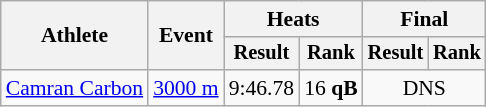<table class="wikitable" style="font-size:90%">
<tr>
<th rowspan=2>Athlete</th>
<th rowspan=2>Event</th>
<th colspan=2>Heats</th>
<th colspan=2>Final</th>
</tr>
<tr style="font-size:95%">
<th>Result</th>
<th>Rank</th>
<th>Result</th>
<th>Rank</th>
</tr>
<tr align=center>
<td align=left><a href='#'>Camran Carbon</a></td>
<td align=left><a href='#'>3000 m</a></td>
<td>9:46.78</td>
<td>16 <strong>qB</strong></td>
<td colspan=2>DNS</td>
</tr>
</table>
